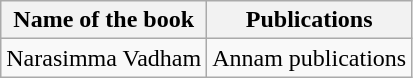<table class="wikitable sortable">
<tr>
<th>Name of the book</th>
<th>Publications</th>
</tr>
<tr>
<td>Narasimma Vadham</td>
<td>Annam publications</td>
</tr>
</table>
